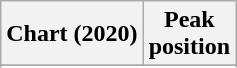<table class="wikitable sortable plainrowheaders" style="text-align:center">
<tr>
<th scope=col>Chart (2020)</th>
<th scope=col>Peak<br>position</th>
</tr>
<tr>
</tr>
<tr>
</tr>
<tr>
</tr>
<tr>
</tr>
<tr>
</tr>
<tr>
</tr>
<tr>
</tr>
<tr>
</tr>
<tr>
</tr>
<tr>
</tr>
<tr>
</tr>
</table>
